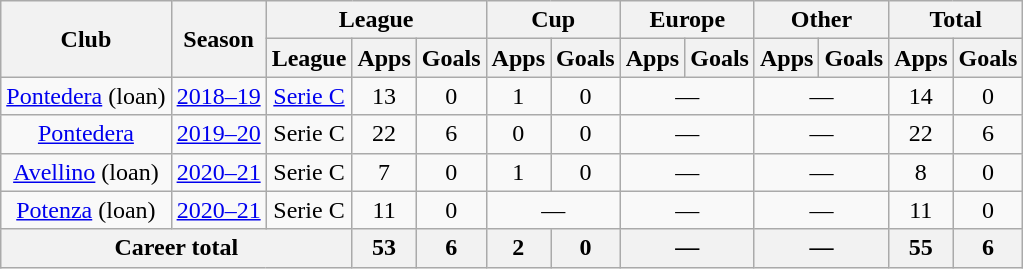<table class="wikitable" style="text-align: center;">
<tr>
<th rowspan="2">Club</th>
<th rowspan="2">Season</th>
<th colspan="3">League</th>
<th colspan="2">Cup</th>
<th colspan="2">Europe</th>
<th colspan="2">Other</th>
<th colspan="2">Total</th>
</tr>
<tr>
<th>League</th>
<th>Apps</th>
<th>Goals</th>
<th>Apps</th>
<th>Goals</th>
<th>Apps</th>
<th>Goals</th>
<th>Apps</th>
<th>Goals</th>
<th>Apps</th>
<th>Goals</th>
</tr>
<tr>
<td><a href='#'>Pontedera</a> (loan)</td>
<td><a href='#'>2018–19</a></td>
<td><a href='#'>Serie C</a></td>
<td>13</td>
<td>0</td>
<td>1</td>
<td>0</td>
<td colspan="2">—</td>
<td colspan="2">—</td>
<td>14</td>
<td>0</td>
</tr>
<tr>
<td><a href='#'>Pontedera</a></td>
<td><a href='#'>2019–20</a></td>
<td>Serie C</td>
<td>22</td>
<td>6</td>
<td>0</td>
<td>0</td>
<td colspan="2">—</td>
<td colspan="2">—</td>
<td>22</td>
<td>6</td>
</tr>
<tr>
<td><a href='#'>Avellino</a> (loan)</td>
<td><a href='#'>2020–21</a></td>
<td>Serie C</td>
<td>7</td>
<td>0</td>
<td>1</td>
<td>0</td>
<td colspan="2">—</td>
<td colspan="2">—</td>
<td>8</td>
<td>0</td>
</tr>
<tr>
<td><a href='#'>Potenza</a> (loan)</td>
<td><a href='#'>2020–21</a></td>
<td>Serie C</td>
<td>11</td>
<td>0</td>
<td colspan="2">—</td>
<td colspan="2">—</td>
<td colspan="2">—</td>
<td>11</td>
<td>0</td>
</tr>
<tr>
<th colspan="3">Career total</th>
<th>53</th>
<th>6</th>
<th>2</th>
<th>0</th>
<th colspan="2">—</th>
<th colspan="2">—</th>
<th>55</th>
<th>6</th>
</tr>
</table>
